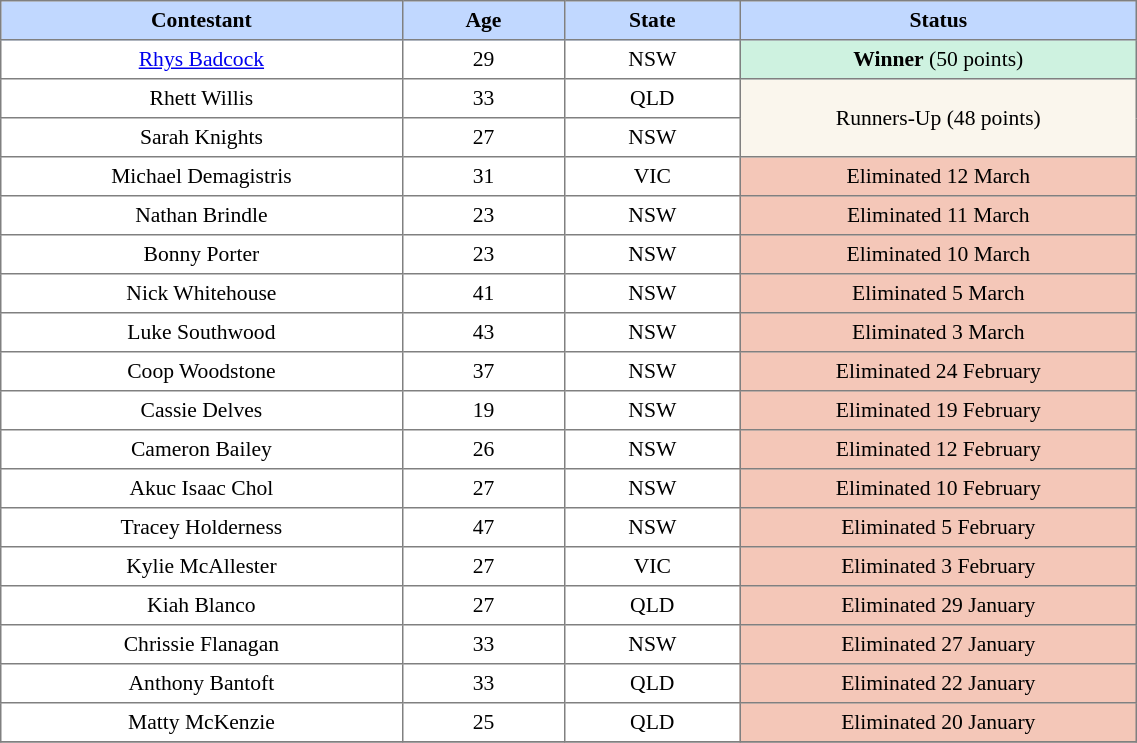<table border="1" cellpadding="4" cellspacing="0"  style="text-align:center; font-size:90%; border-collapse:collapse; width:60%;">
<tr style="background:#C1D8FF;">
<th style="width:10%;">Contestant</th>
<th style="width:4%; text-align:center;">Age</th>
<th style="width:4%; text-align:center;">State</th>
<th style="width:10%;">Status</th>
</tr>
<tr>
<td><a href='#'>Rhys Badcock</a></td>
<td>29</td>
<td>NSW</td>
<td style="background:#cef2e0; text-align:center;"><strong>Winner</strong> (50 points)</td>
</tr>
<tr>
<td>Rhett Willis</td>
<td>33</td>
<td>QLD</td>
<td rowspan="2" style="background:#faf6ed; text-align:center;">Runners-Up (48 points)</td>
</tr>
<tr>
<td>Sarah Knights</td>
<td>27</td>
<td>NSW</td>
</tr>
<tr>
<td>Michael Demagistris</td>
<td>31</td>
<td>VIC</td>
<td style="background:#f4c7b8; text-align:center;">Eliminated 12 March</td>
</tr>
<tr>
<td>Nathan Brindle</td>
<td>23</td>
<td>NSW</td>
<td style="background:#f4c7b8; text-align:center;">Eliminated 11 March</td>
</tr>
<tr>
<td>Bonny Porter</td>
<td>23</td>
<td>NSW</td>
<td style="background:#f4c7b8; text-align:center;">Eliminated 10 March</td>
</tr>
<tr>
<td>Nick Whitehouse</td>
<td>41</td>
<td>NSW</td>
<td style="background:#f4c7b8; text-align:center;">Eliminated 5 March</td>
</tr>
<tr>
<td>Luke Southwood</td>
<td>43</td>
<td>NSW</td>
<td style="background:#f4c7b8; text-align:center;">Eliminated 3 March</td>
</tr>
<tr>
<td>Coop Woodstone</td>
<td>37</td>
<td>NSW</td>
<td style="background:#f4c7b8; text-align:center;">Eliminated 24 February</td>
</tr>
<tr>
<td>Cassie Delves</td>
<td>19</td>
<td>NSW</td>
<td style="background:#f4c7b8; text-align:center;">Eliminated 19 February</td>
</tr>
<tr>
<td>Cameron Bailey</td>
<td>26</td>
<td>NSW</td>
<td style="background:#f4c7b8; text-align:center;">Eliminated 12 February</td>
</tr>
<tr>
<td>Akuc Isaac Chol</td>
<td>27</td>
<td>NSW</td>
<td style="background:#f4c7b8; text-align:center;">Eliminated 10 February</td>
</tr>
<tr>
<td>Tracey Holderness</td>
<td>47</td>
<td>NSW</td>
<td style="background:#f4c7b8; text-align:center;">Eliminated 5 February</td>
</tr>
<tr>
<td>Kylie McAllester</td>
<td>27</td>
<td>VIC</td>
<td style="background:#f4c7b8; text-align:center;">Eliminated 3 February</td>
</tr>
<tr>
<td>Kiah Blanco</td>
<td>27</td>
<td>QLD</td>
<td style="background:#f4c7b8; text-align:center;">Eliminated 29 January</td>
</tr>
<tr>
<td>Chrissie Flanagan</td>
<td>33</td>
<td>NSW</td>
<td style="background:#f4c7b8; text-align:center;">Eliminated 27 January</td>
</tr>
<tr>
<td>Anthony Bantoft</td>
<td>33</td>
<td>QLD</td>
<td style="background:#f4c7b8; text-align:center;">Eliminated 22 January</td>
</tr>
<tr>
<td>Matty McKenzie</td>
<td>25</td>
<td>QLD</td>
<td style="background:#f4c7b8; text-align:center;">Eliminated 20 January</td>
</tr>
<tr>
</tr>
</table>
